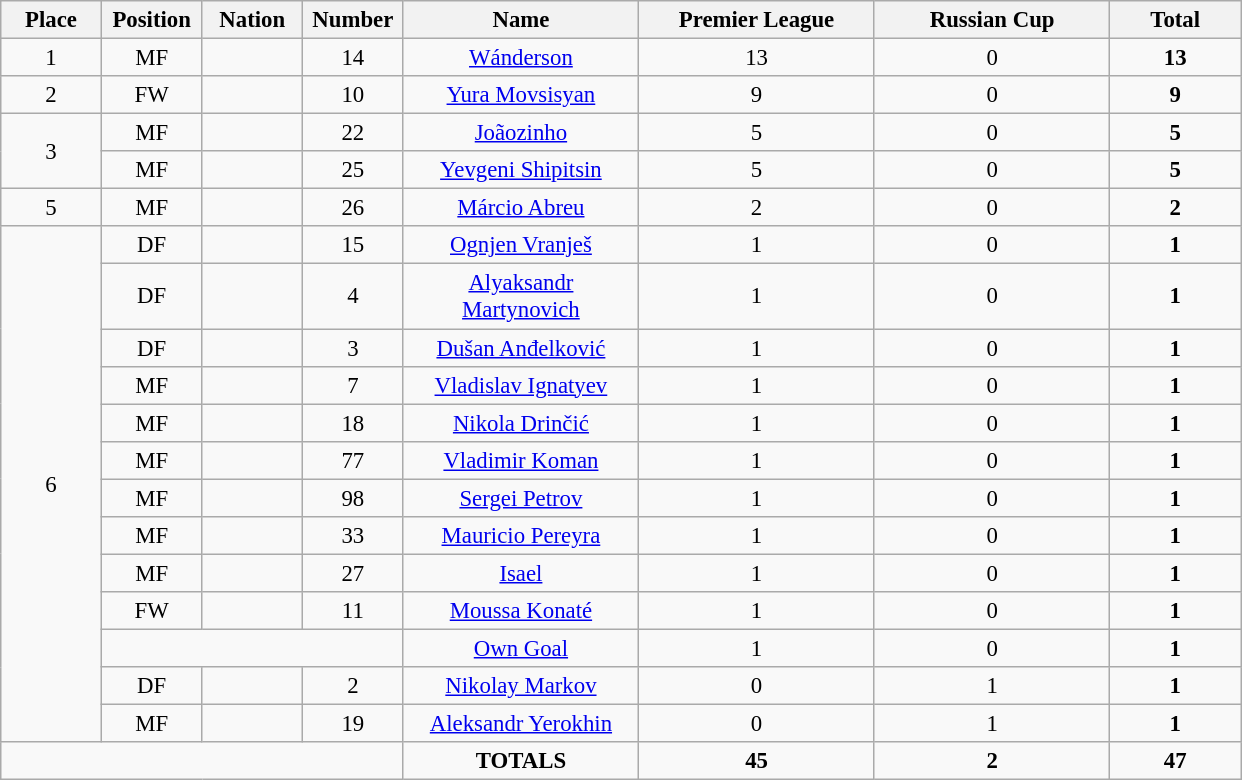<table class="wikitable" style="font-size: 95%; text-align: center;">
<tr>
<th width=60>Place</th>
<th width=60>Position</th>
<th width=60>Nation</th>
<th width=60>Number</th>
<th width=150>Name</th>
<th width=150>Premier League</th>
<th width=150>Russian Cup</th>
<th width=80>Total</th>
</tr>
<tr>
<td>1</td>
<td>MF</td>
<td></td>
<td>14</td>
<td><a href='#'>Wánderson</a></td>
<td>13</td>
<td>0</td>
<td><strong>13</strong></td>
</tr>
<tr>
<td>2</td>
<td>FW</td>
<td></td>
<td>10</td>
<td><a href='#'>Yura Movsisyan</a></td>
<td>9</td>
<td>0</td>
<td><strong>9</strong></td>
</tr>
<tr>
<td rowspan="2">3</td>
<td>MF</td>
<td></td>
<td>22</td>
<td><a href='#'>Joãozinho</a></td>
<td>5</td>
<td>0</td>
<td><strong>5</strong></td>
</tr>
<tr>
<td>MF</td>
<td></td>
<td>25</td>
<td><a href='#'>Yevgeni Shipitsin</a></td>
<td>5</td>
<td>0</td>
<td><strong>5</strong></td>
</tr>
<tr>
<td>5</td>
<td>MF</td>
<td></td>
<td>26</td>
<td><a href='#'>Márcio Abreu</a></td>
<td>2</td>
<td>0</td>
<td><strong>2</strong></td>
</tr>
<tr>
<td rowspan="13">6</td>
<td>DF</td>
<td></td>
<td>15</td>
<td><a href='#'>Ognjen Vranješ</a></td>
<td>1</td>
<td>0</td>
<td><strong>1</strong></td>
</tr>
<tr>
<td>DF</td>
<td></td>
<td>4</td>
<td><a href='#'>Alyaksandr Martynovich</a></td>
<td>1</td>
<td>0</td>
<td><strong>1</strong></td>
</tr>
<tr>
<td>DF</td>
<td></td>
<td>3</td>
<td><a href='#'>Dušan Anđelković</a></td>
<td>1</td>
<td>0</td>
<td><strong>1</strong></td>
</tr>
<tr>
<td>MF</td>
<td></td>
<td>7</td>
<td><a href='#'>Vladislav Ignatyev</a></td>
<td>1</td>
<td>0</td>
<td><strong>1</strong></td>
</tr>
<tr>
<td>MF</td>
<td></td>
<td>18</td>
<td><a href='#'>Nikola Drinčić</a></td>
<td>1</td>
<td>0</td>
<td><strong>1</strong></td>
</tr>
<tr>
<td>MF</td>
<td></td>
<td>77</td>
<td><a href='#'>Vladimir Koman</a></td>
<td>1</td>
<td>0</td>
<td><strong>1</strong></td>
</tr>
<tr>
<td>MF</td>
<td></td>
<td>98</td>
<td><a href='#'>Sergei Petrov</a></td>
<td>1</td>
<td>0</td>
<td><strong>1</strong></td>
</tr>
<tr>
<td>MF</td>
<td></td>
<td>33</td>
<td><a href='#'>Mauricio Pereyra</a></td>
<td>1</td>
<td>0</td>
<td><strong>1</strong></td>
</tr>
<tr>
<td>MF</td>
<td></td>
<td>27</td>
<td><a href='#'>Isael</a></td>
<td>1</td>
<td>0</td>
<td><strong>1</strong></td>
</tr>
<tr>
<td>FW</td>
<td></td>
<td>11</td>
<td><a href='#'>Moussa Konaté</a></td>
<td>1</td>
<td>0</td>
<td><strong>1</strong></td>
</tr>
<tr>
<td colspan="3"></td>
<td><a href='#'>Own Goal</a></td>
<td>1</td>
<td>0</td>
<td><strong>1</strong></td>
</tr>
<tr>
<td>DF</td>
<td></td>
<td>2</td>
<td><a href='#'>Nikolay Markov</a></td>
<td>0</td>
<td>1</td>
<td><strong>1</strong></td>
</tr>
<tr>
<td>MF</td>
<td></td>
<td>19</td>
<td><a href='#'>Aleksandr Yerokhin</a></td>
<td>0</td>
<td>1</td>
<td><strong>1</strong></td>
</tr>
<tr>
<td colspan="4"></td>
<td><strong>TOTALS</strong></td>
<td><strong>45</strong></td>
<td><strong>2</strong></td>
<td><strong>47</strong></td>
</tr>
</table>
